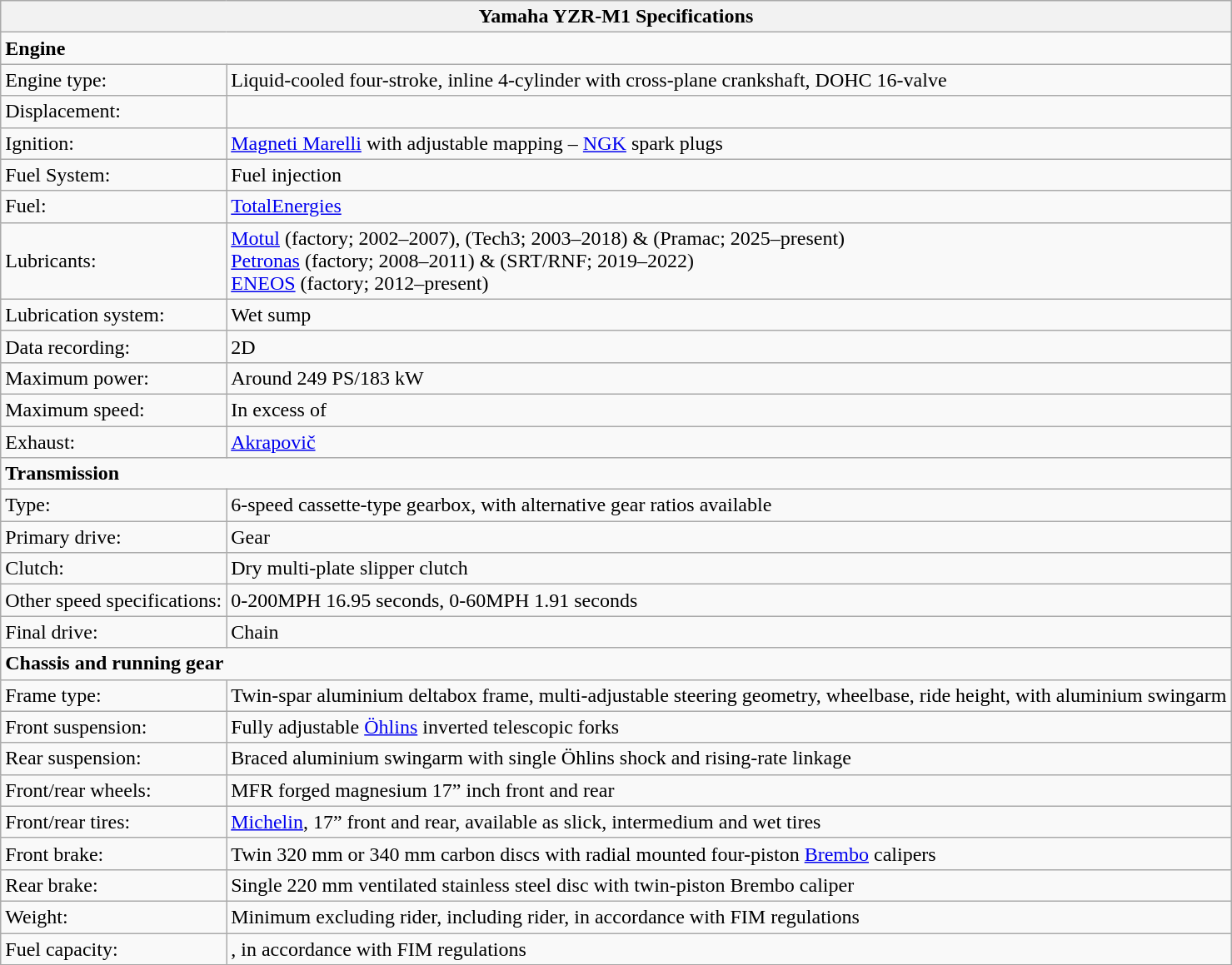<table class="wikitable">
<tr>
<th colspan=2>Yamaha YZR-M1 Specifications</th>
</tr>
<tr>
<td colspan=2><strong>Engine</strong></td>
</tr>
<tr>
<td>Engine type:</td>
<td>Liquid-cooled four-stroke, inline 4-cylinder with cross-plane crankshaft, DOHC 16-valve</td>
</tr>
<tr>
<td>Displacement:</td>
<td></td>
</tr>
<tr>
<td>Ignition:</td>
<td><a href='#'>Magneti Marelli</a> with adjustable mapping – <a href='#'>NGK</a> spark plugs</td>
</tr>
<tr>
<td>Fuel System:</td>
<td>Fuel injection</td>
</tr>
<tr>
<td>Fuel:</td>
<td><a href='#'>TotalEnergies</a></td>
</tr>
<tr>
<td>Lubricants:</td>
<td><a href='#'>Motul</a> (factory; 2002–2007), (Tech3; 2003–2018) & (Pramac; 2025–present)<br><a href='#'>Petronas</a> (factory; 2008–2011) & (SRT/RNF; 2019–2022)<br><a href='#'>ENEOS</a> (factory; 2012–present)</td>
</tr>
<tr>
<td>Lubrication system:</td>
<td>Wet sump</td>
</tr>
<tr>
<td>Data recording:</td>
<td>2D</td>
</tr>
<tr>
<td>Maximum power:</td>
<td>Around 249 PS/183 kW</td>
</tr>
<tr>
<td>Maximum speed:</td>
<td>In excess of </td>
</tr>
<tr>
<td>Exhaust:</td>
<td><a href='#'>Akrapovič</a></td>
</tr>
<tr>
<td colspan=2><strong>Transmission</strong></td>
</tr>
<tr>
<td>Type:</td>
<td>6-speed cassette-type gearbox, with alternative gear ratios available</td>
</tr>
<tr>
<td>Primary drive:</td>
<td>Gear</td>
</tr>
<tr>
<td>Clutch:</td>
<td>Dry multi-plate slipper clutch</td>
</tr>
<tr>
<td>Other speed specifications:</td>
<td>0-200MPH 16.95 seconds,  0-60MPH 1.91 seconds</td>
</tr>
<tr>
<td>Final drive:</td>
<td>Chain</td>
</tr>
<tr>
<td colspan=2><strong>Chassis and running gear</strong></td>
</tr>
<tr>
<td>Frame type:</td>
<td>Twin-spar aluminium deltabox frame, multi-adjustable steering geometry, wheelbase, ride height, with aluminium swingarm</td>
</tr>
<tr>
<td>Front suspension:</td>
<td>Fully adjustable <a href='#'>Öhlins</a> inverted telescopic forks</td>
</tr>
<tr>
<td>Rear suspension:</td>
<td>Braced aluminium swingarm with single Öhlins shock and rising-rate linkage</td>
</tr>
<tr>
<td>Front/rear wheels:</td>
<td>MFR forged magnesium 17” inch front and rear</td>
</tr>
<tr>
<td>Front/rear tires:</td>
<td><a href='#'>Michelin</a>, 17” front and rear, available as slick, intermedium and wet tires</td>
</tr>
<tr>
<td>Front brake:</td>
<td>Twin 320 mm or 340 mm carbon discs with radial mounted four-piston <a href='#'>Brembo</a> calipers</td>
</tr>
<tr>
<td>Rear brake:</td>
<td>Single 220 mm ventilated stainless steel disc with twin-piston Brembo caliper</td>
</tr>
<tr>
<td>Weight:</td>
<td>Minimum  excluding rider,  including rider, in accordance with FIM regulations</td>
</tr>
<tr>
<td>Fuel capacity:</td>
<td>, in accordance with FIM regulations</td>
</tr>
<tr>
</tr>
</table>
